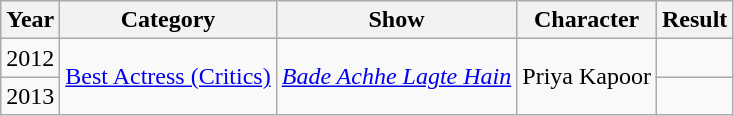<table class="wikitable sortable">
<tr>
<th>Year</th>
<th>Category</th>
<th>Show</th>
<th>Character</th>
<th>Result</th>
</tr>
<tr>
<td>2012</td>
<td rowspan=2><a href='#'>Best Actress (Critics)</a></td>
<td rowspan=2><em><a href='#'>Bade Achhe Lagte Hain</a></em></td>
<td rowspan=2>Priya Kapoor</td>
<td></td>
</tr>
<tr>
<td>2013</td>
<td></td>
</tr>
</table>
